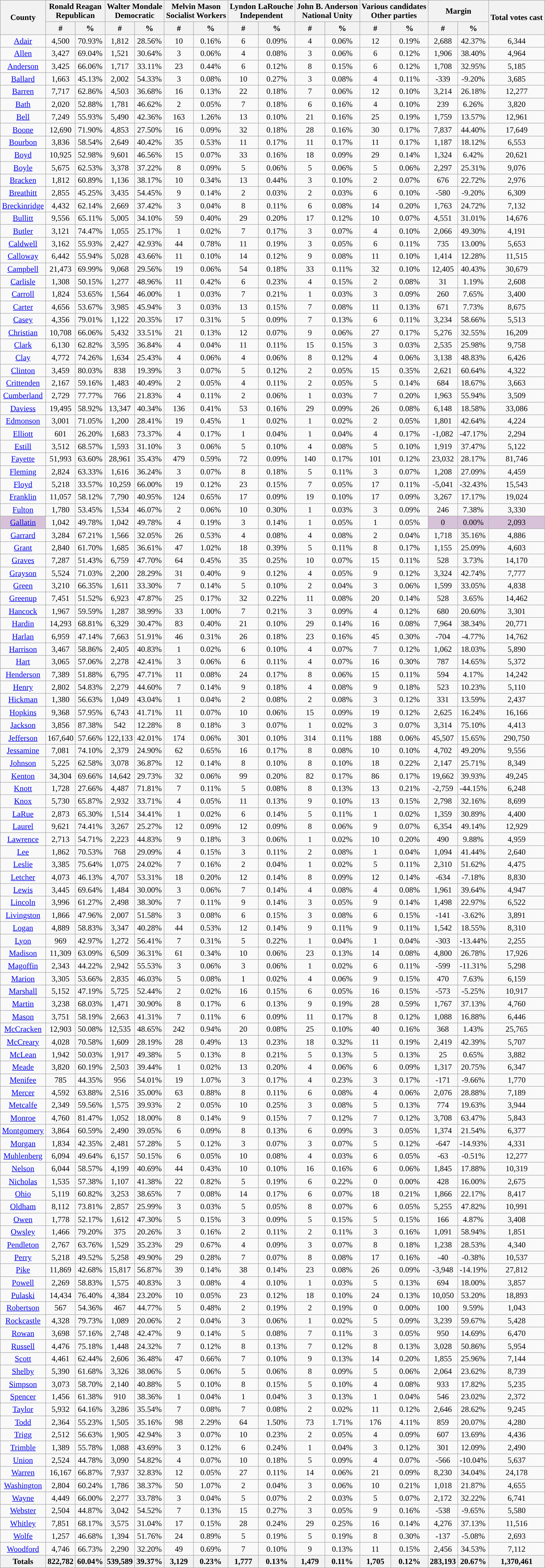<table class="wikitable sortable" style="text-align:center">
<tr>
<th style="text-align:center;" rowspan="2">County</th>
<th style="text-align:center;" colspan="2">Ronald Reagan<br>Republican</th>
<th style="text-align:center;" colspan="2">Walter Mondale<br>Democratic</th>
<th style="text-align:center;" colspan="2">Melvin Mason<br>Socialist Workers</th>
<th style="text-align:center;" colspan="2">Lyndon LaRouche<br>Independent</th>
<th style="text-align:center;" colspan="2">John B. Anderson<br>National Unity</th>
<th style="text-align:center;" colspan="2">Various candidates<br>Other parties</th>
<th style="text-align:center;" colspan="2">Margin</th>
<th style="text-align:center;" rowspan="2">Total votes cast</th>
</tr>
<tr>
<th data-sort-type="number">#</th>
<th data-sort-type="number">%</th>
<th data-sort-type="number">#</th>
<th data-sort-type="number">%</th>
<th data-sort-type="number">#</th>
<th data-sort-type="number">%</th>
<th data-sort-type="number">#</th>
<th data-sort-type="number">%</th>
<th data-sort-type="number">#</th>
<th data-sort-type="number">%</th>
<th data-sort-type="number">#</th>
<th data-sort-type="number">%</th>
<th data-sort-type="number">#</th>
<th data-sort-type="number">%</th>
</tr>
<tr style="text-align:center;">
<td><a href='#'>Adair</a></td>
<td>4,500</td>
<td>70.93%</td>
<td>1,812</td>
<td>28.56%</td>
<td>10</td>
<td>0.16%</td>
<td>6</td>
<td>0.09%</td>
<td>4</td>
<td>0.06%</td>
<td>12</td>
<td>0.19%</td>
<td>2,688</td>
<td>42.37%</td>
<td>6,344</td>
</tr>
<tr style="text-align:center;">
<td><a href='#'>Allen</a></td>
<td>3,427</td>
<td>69.04%</td>
<td>1,521</td>
<td>30.64%</td>
<td>3</td>
<td>0.06%</td>
<td>4</td>
<td>0.08%</td>
<td>3</td>
<td>0.06%</td>
<td>6</td>
<td>0.12%</td>
<td>1,906</td>
<td>38.40%</td>
<td>4,964</td>
</tr>
<tr style="text-align:center;">
<td><a href='#'>Anderson</a></td>
<td>3,425</td>
<td>66.06%</td>
<td>1,717</td>
<td>33.11%</td>
<td>23</td>
<td>0.44%</td>
<td>6</td>
<td>0.12%</td>
<td>8</td>
<td>0.15%</td>
<td>6</td>
<td>0.12%</td>
<td>1,708</td>
<td>32.95%</td>
<td>5,185</td>
</tr>
<tr style="text-align:center;">
<td><a href='#'>Ballard</a></td>
<td>1,663</td>
<td>45.13%</td>
<td>2,002</td>
<td>54.33%</td>
<td>3</td>
<td>0.08%</td>
<td>10</td>
<td>0.27%</td>
<td>3</td>
<td>0.08%</td>
<td>4</td>
<td>0.11%</td>
<td>-339</td>
<td>-9.20%</td>
<td>3,685</td>
</tr>
<tr style="text-align:center;">
<td><a href='#'>Barren</a></td>
<td>7,717</td>
<td>62.86%</td>
<td>4,503</td>
<td>36.68%</td>
<td>16</td>
<td>0.13%</td>
<td>22</td>
<td>0.18%</td>
<td>7</td>
<td>0.06%</td>
<td>12</td>
<td>0.10%</td>
<td>3,214</td>
<td>26.18%</td>
<td>12,277</td>
</tr>
<tr style="text-align:center;">
<td><a href='#'>Bath</a></td>
<td>2,020</td>
<td>52.88%</td>
<td>1,781</td>
<td>46.62%</td>
<td>2</td>
<td>0.05%</td>
<td>7</td>
<td>0.18%</td>
<td>6</td>
<td>0.16%</td>
<td>4</td>
<td>0.10%</td>
<td>239</td>
<td>6.26%</td>
<td>3,820</td>
</tr>
<tr style="text-align:center;">
<td><a href='#'>Bell</a></td>
<td>7,249</td>
<td>55.93%</td>
<td>5,490</td>
<td>42.36%</td>
<td>163</td>
<td>1.26%</td>
<td>13</td>
<td>0.10%</td>
<td>21</td>
<td>0.16%</td>
<td>25</td>
<td>0.19%</td>
<td>1,759</td>
<td>13.57%</td>
<td>12,961</td>
</tr>
<tr style="text-align:center;">
<td><a href='#'>Boone</a></td>
<td>12,690</td>
<td>71.90%</td>
<td>4,853</td>
<td>27.50%</td>
<td>16</td>
<td>0.09%</td>
<td>32</td>
<td>0.18%</td>
<td>28</td>
<td>0.16%</td>
<td>30</td>
<td>0.17%</td>
<td>7,837</td>
<td>44.40%</td>
<td>17,649</td>
</tr>
<tr style="text-align:center;">
<td><a href='#'>Bourbon</a></td>
<td>3,836</td>
<td>58.54%</td>
<td>2,649</td>
<td>40.42%</td>
<td>35</td>
<td>0.53%</td>
<td>11</td>
<td>0.17%</td>
<td>11</td>
<td>0.17%</td>
<td>11</td>
<td>0.17%</td>
<td>1,187</td>
<td>18.12%</td>
<td>6,553</td>
</tr>
<tr style="text-align:center;">
<td><a href='#'>Boyd</a></td>
<td>10,925</td>
<td>52.98%</td>
<td>9,601</td>
<td>46.56%</td>
<td>15</td>
<td>0.07%</td>
<td>33</td>
<td>0.16%</td>
<td>18</td>
<td>0.09%</td>
<td>29</td>
<td>0.14%</td>
<td>1,324</td>
<td>6.42%</td>
<td>20,621</td>
</tr>
<tr style="text-align:center;">
<td><a href='#'>Boyle</a></td>
<td>5,675</td>
<td>62.53%</td>
<td>3,378</td>
<td>37.22%</td>
<td>8</td>
<td>0.09%</td>
<td>5</td>
<td>0.06%</td>
<td>5</td>
<td>0.06%</td>
<td>5</td>
<td>0.06%</td>
<td>2,297</td>
<td>25.31%</td>
<td>9,076</td>
</tr>
<tr style="text-align:center;">
<td><a href='#'>Bracken</a></td>
<td>1,812</td>
<td>60.89%</td>
<td>1,136</td>
<td>38.17%</td>
<td>10</td>
<td>0.34%</td>
<td>13</td>
<td>0.44%</td>
<td>3</td>
<td>0.10%</td>
<td>2</td>
<td>0.07%</td>
<td>676</td>
<td>22.72%</td>
<td>2,976</td>
</tr>
<tr style="text-align:center;">
<td><a href='#'>Breathitt</a></td>
<td>2,855</td>
<td>45.25%</td>
<td>3,435</td>
<td>54.45%</td>
<td>9</td>
<td>0.14%</td>
<td>2</td>
<td>0.03%</td>
<td>2</td>
<td>0.03%</td>
<td>6</td>
<td>0.10%</td>
<td>-580</td>
<td>-9.20%</td>
<td>6,309</td>
</tr>
<tr style="text-align:center;">
<td><a href='#'>Breckinridge</a></td>
<td>4,432</td>
<td>62.14%</td>
<td>2,669</td>
<td>37.42%</td>
<td>3</td>
<td>0.04%</td>
<td>8</td>
<td>0.11%</td>
<td>6</td>
<td>0.08%</td>
<td>14</td>
<td>0.20%</td>
<td>1,763</td>
<td>24.72%</td>
<td>7,132</td>
</tr>
<tr style="text-align:center;">
<td><a href='#'>Bullitt</a></td>
<td>9,556</td>
<td>65.11%</td>
<td>5,005</td>
<td>34.10%</td>
<td>59</td>
<td>0.40%</td>
<td>29</td>
<td>0.20%</td>
<td>17</td>
<td>0.12%</td>
<td>10</td>
<td>0.07%</td>
<td>4,551</td>
<td>31.01%</td>
<td>14,676</td>
</tr>
<tr style="text-align:center;">
<td><a href='#'>Butler</a></td>
<td>3,121</td>
<td>74.47%</td>
<td>1,055</td>
<td>25.17%</td>
<td>1</td>
<td>0.02%</td>
<td>7</td>
<td>0.17%</td>
<td>3</td>
<td>0.07%</td>
<td>4</td>
<td>0.10%</td>
<td>2,066</td>
<td>49.30%</td>
<td>4,191</td>
</tr>
<tr style="text-align:center;">
<td><a href='#'>Caldwell</a></td>
<td>3,162</td>
<td>55.93%</td>
<td>2,427</td>
<td>42.93%</td>
<td>44</td>
<td>0.78%</td>
<td>11</td>
<td>0.19%</td>
<td>3</td>
<td>0.05%</td>
<td>6</td>
<td>0.11%</td>
<td>735</td>
<td>13.00%</td>
<td>5,653</td>
</tr>
<tr style="text-align:center;">
<td><a href='#'>Calloway</a></td>
<td>6,442</td>
<td>55.94%</td>
<td>5,028</td>
<td>43.66%</td>
<td>11</td>
<td>0.10%</td>
<td>14</td>
<td>0.12%</td>
<td>9</td>
<td>0.08%</td>
<td>11</td>
<td>0.10%</td>
<td>1,414</td>
<td>12.28%</td>
<td>11,515</td>
</tr>
<tr style="text-align:center;">
<td><a href='#'>Campbell</a></td>
<td>21,473</td>
<td>69.99%</td>
<td>9,068</td>
<td>29.56%</td>
<td>19</td>
<td>0.06%</td>
<td>54</td>
<td>0.18%</td>
<td>33</td>
<td>0.11%</td>
<td>32</td>
<td>0.10%</td>
<td>12,405</td>
<td>40.43%</td>
<td>30,679</td>
</tr>
<tr style="text-align:center;">
<td><a href='#'>Carlisle</a></td>
<td>1,308</td>
<td>50.15%</td>
<td>1,277</td>
<td>48.96%</td>
<td>11</td>
<td>0.42%</td>
<td>6</td>
<td>0.23%</td>
<td>4</td>
<td>0.15%</td>
<td>2</td>
<td>0.08%</td>
<td>31</td>
<td>1.19%</td>
<td>2,608</td>
</tr>
<tr style="text-align:center;">
<td><a href='#'>Carroll</a></td>
<td>1,824</td>
<td>53.65%</td>
<td>1,564</td>
<td>46.00%</td>
<td>1</td>
<td>0.03%</td>
<td>7</td>
<td>0.21%</td>
<td>1</td>
<td>0.03%</td>
<td>3</td>
<td>0.09%</td>
<td>260</td>
<td>7.65%</td>
<td>3,400</td>
</tr>
<tr style="text-align:center;">
<td><a href='#'>Carter</a></td>
<td>4,656</td>
<td>53.67%</td>
<td>3,985</td>
<td>45.94%</td>
<td>3</td>
<td>0.03%</td>
<td>13</td>
<td>0.15%</td>
<td>7</td>
<td>0.08%</td>
<td>11</td>
<td>0.13%</td>
<td>671</td>
<td>7.73%</td>
<td>8,675</td>
</tr>
<tr style="text-align:center;">
<td><a href='#'>Casey</a></td>
<td>4,356</td>
<td>79.01%</td>
<td>1,122</td>
<td>20.35%</td>
<td>17</td>
<td>0.31%</td>
<td>5</td>
<td>0.09%</td>
<td>7</td>
<td>0.13%</td>
<td>6</td>
<td>0.11%</td>
<td>3,234</td>
<td>58.66%</td>
<td>5,513</td>
</tr>
<tr style="text-align:center;">
<td><a href='#'>Christian</a></td>
<td>10,708</td>
<td>66.06%</td>
<td>5,432</td>
<td>33.51%</td>
<td>21</td>
<td>0.13%</td>
<td>12</td>
<td>0.07%</td>
<td>9</td>
<td>0.06%</td>
<td>27</td>
<td>0.17%</td>
<td>5,276</td>
<td>32.55%</td>
<td>16,209</td>
</tr>
<tr style="text-align:center;">
<td><a href='#'>Clark</a></td>
<td>6,130</td>
<td>62.82%</td>
<td>3,595</td>
<td>36.84%</td>
<td>4</td>
<td>0.04%</td>
<td>11</td>
<td>0.11%</td>
<td>15</td>
<td>0.15%</td>
<td>3</td>
<td>0.03%</td>
<td>2,535</td>
<td>25.98%</td>
<td>9,758</td>
</tr>
<tr style="text-align:center;">
<td><a href='#'>Clay</a></td>
<td>4,772</td>
<td>74.26%</td>
<td>1,634</td>
<td>25.43%</td>
<td>4</td>
<td>0.06%</td>
<td>4</td>
<td>0.06%</td>
<td>8</td>
<td>0.12%</td>
<td>4</td>
<td>0.06%</td>
<td>3,138</td>
<td>48.83%</td>
<td>6,426</td>
</tr>
<tr style="text-align:center;">
<td><a href='#'>Clinton</a></td>
<td>3,459</td>
<td>80.03%</td>
<td>838</td>
<td>19.39%</td>
<td>3</td>
<td>0.07%</td>
<td>5</td>
<td>0.12%</td>
<td>2</td>
<td>0.05%</td>
<td>15</td>
<td>0.35%</td>
<td>2,621</td>
<td>60.64%</td>
<td>4,322</td>
</tr>
<tr style="text-align:center;">
<td><a href='#'>Crittenden</a></td>
<td>2,167</td>
<td>59.16%</td>
<td>1,483</td>
<td>40.49%</td>
<td>2</td>
<td>0.05%</td>
<td>4</td>
<td>0.11%</td>
<td>2</td>
<td>0.05%</td>
<td>5</td>
<td>0.14%</td>
<td>684</td>
<td>18.67%</td>
<td>3,663</td>
</tr>
<tr style="text-align:center;">
<td><a href='#'>Cumberland</a></td>
<td>2,729</td>
<td>77.77%</td>
<td>766</td>
<td>21.83%</td>
<td>4</td>
<td>0.11%</td>
<td>2</td>
<td>0.06%</td>
<td>1</td>
<td>0.03%</td>
<td>7</td>
<td>0.20%</td>
<td>1,963</td>
<td>55.94%</td>
<td>3,509</td>
</tr>
<tr style="text-align:center;">
<td><a href='#'>Daviess</a></td>
<td>19,495</td>
<td>58.92%</td>
<td>13,347</td>
<td>40.34%</td>
<td>136</td>
<td>0.41%</td>
<td>53</td>
<td>0.16%</td>
<td>29</td>
<td>0.09%</td>
<td>26</td>
<td>0.08%</td>
<td>6,148</td>
<td>18.58%</td>
<td>33,086</td>
</tr>
<tr style="text-align:center;">
<td><a href='#'>Edmonson</a></td>
<td>3,001</td>
<td>71.05%</td>
<td>1,200</td>
<td>28.41%</td>
<td>19</td>
<td>0.45%</td>
<td>1</td>
<td>0.02%</td>
<td>1</td>
<td>0.02%</td>
<td>2</td>
<td>0.05%</td>
<td>1,801</td>
<td>42.64%</td>
<td>4,224</td>
</tr>
<tr style="text-align:center;">
<td><a href='#'>Elliott</a></td>
<td>601</td>
<td>26.20%</td>
<td>1,683</td>
<td>73.37%</td>
<td>4</td>
<td>0.17%</td>
<td>1</td>
<td>0.04%</td>
<td>1</td>
<td>0.04%</td>
<td>4</td>
<td>0.17%</td>
<td>-1,082</td>
<td>-47.17%</td>
<td>2,294</td>
</tr>
<tr style="text-align:center;">
<td><a href='#'>Estill</a></td>
<td>3,512</td>
<td>68.57%</td>
<td>1,593</td>
<td>31.10%</td>
<td>3</td>
<td>0.06%</td>
<td>5</td>
<td>0.10%</td>
<td>4</td>
<td>0.08%</td>
<td>5</td>
<td>0.10%</td>
<td>1,919</td>
<td>37.47%</td>
<td>5,122</td>
</tr>
<tr style="text-align:center;">
<td><a href='#'>Fayette</a></td>
<td>51,993</td>
<td>63.60%</td>
<td>28,961</td>
<td>35.43%</td>
<td>479</td>
<td>0.59%</td>
<td>72</td>
<td>0.09%</td>
<td>140</td>
<td>0.17%</td>
<td>101</td>
<td>0.12%</td>
<td>23,032</td>
<td>28.17%</td>
<td>81,746</td>
</tr>
<tr style="text-align:center;">
<td><a href='#'>Fleming</a></td>
<td>2,824</td>
<td>63.33%</td>
<td>1,616</td>
<td>36.24%</td>
<td>3</td>
<td>0.07%</td>
<td>8</td>
<td>0.18%</td>
<td>5</td>
<td>0.11%</td>
<td>3</td>
<td>0.07%</td>
<td>1,208</td>
<td>27.09%</td>
<td>4,459</td>
</tr>
<tr style="text-align:center;">
<td><a href='#'>Floyd</a></td>
<td>5,218</td>
<td>33.57%</td>
<td>10,259</td>
<td>66.00%</td>
<td>19</td>
<td>0.12%</td>
<td>23</td>
<td>0.15%</td>
<td>7</td>
<td>0.05%</td>
<td>17</td>
<td>0.11%</td>
<td>-5,041</td>
<td>-32.43%</td>
<td>15,543</td>
</tr>
<tr style="text-align:center;">
<td><a href='#'>Franklin</a></td>
<td>11,057</td>
<td>58.12%</td>
<td>7,790</td>
<td>40.95%</td>
<td>124</td>
<td>0.65%</td>
<td>17</td>
<td>0.09%</td>
<td>19</td>
<td>0.10%</td>
<td>17</td>
<td>0.09%</td>
<td>3,267</td>
<td>17.17%</td>
<td>19,024</td>
</tr>
<tr style="text-align:center;">
<td><a href='#'>Fulton</a></td>
<td>1,780</td>
<td>53.45%</td>
<td>1,534</td>
<td>46.07%</td>
<td>2</td>
<td>0.06%</td>
<td>10</td>
<td>0.30%</td>
<td>1</td>
<td>0.03%</td>
<td>3</td>
<td>0.09%</td>
<td>246</td>
<td>7.38%</td>
<td>3,330</td>
</tr>
<tr style="text-align:center;">
<td style="background:#d8c2da"><a href='#'>Gallatin</a></td>
<td>1,042</td>
<td>49.78%</td>
<td>1,042</td>
<td>49.78%</td>
<td>4</td>
<td>0.19%</td>
<td>3</td>
<td>0.14%</td>
<td>1</td>
<td>0.05%</td>
<td>1</td>
<td>0.05%</td>
<td style="background:#d8c2da">0</td>
<td style="background:#d8c2da">0.00%</td>
<td style="background:#d8c2da">2,093</td>
</tr>
<tr style="text-align:center;">
<td><a href='#'>Garrard</a></td>
<td>3,284</td>
<td>67.21%</td>
<td>1,566</td>
<td>32.05%</td>
<td>26</td>
<td>0.53%</td>
<td>4</td>
<td>0.08%</td>
<td>4</td>
<td>0.08%</td>
<td>2</td>
<td>0.04%</td>
<td>1,718</td>
<td>35.16%</td>
<td>4,886</td>
</tr>
<tr style="text-align:center;">
<td><a href='#'>Grant</a></td>
<td>2,840</td>
<td>61.70%</td>
<td>1,685</td>
<td>36.61%</td>
<td>47</td>
<td>1.02%</td>
<td>18</td>
<td>0.39%</td>
<td>5</td>
<td>0.11%</td>
<td>8</td>
<td>0.17%</td>
<td>1,155</td>
<td>25.09%</td>
<td>4,603</td>
</tr>
<tr style="text-align:center;">
<td><a href='#'>Graves</a></td>
<td>7,287</td>
<td>51.43%</td>
<td>6,759</td>
<td>47.70%</td>
<td>64</td>
<td>0.45%</td>
<td>35</td>
<td>0.25%</td>
<td>10</td>
<td>0.07%</td>
<td>15</td>
<td>0.11%</td>
<td>528</td>
<td>3.73%</td>
<td>14,170</td>
</tr>
<tr style="text-align:center;">
<td><a href='#'>Grayson</a></td>
<td>5,524</td>
<td>71.03%</td>
<td>2,200</td>
<td>28.29%</td>
<td>31</td>
<td>0.40%</td>
<td>9</td>
<td>0.12%</td>
<td>4</td>
<td>0.05%</td>
<td>9</td>
<td>0.12%</td>
<td>3,324</td>
<td>42.74%</td>
<td>7,777</td>
</tr>
<tr style="text-align:center;">
<td><a href='#'>Green</a></td>
<td>3,210</td>
<td>66.35%</td>
<td>1,611</td>
<td>33.30%</td>
<td>7</td>
<td>0.14%</td>
<td>5</td>
<td>0.10%</td>
<td>2</td>
<td>0.04%</td>
<td>3</td>
<td>0.06%</td>
<td>1,599</td>
<td>33.05%</td>
<td>4,838</td>
</tr>
<tr style="text-align:center;">
<td><a href='#'>Greenup</a></td>
<td>7,451</td>
<td>51.52%</td>
<td>6,923</td>
<td>47.87%</td>
<td>25</td>
<td>0.17%</td>
<td>32</td>
<td>0.22%</td>
<td>11</td>
<td>0.08%</td>
<td>20</td>
<td>0.14%</td>
<td>528</td>
<td>3.65%</td>
<td>14,462</td>
</tr>
<tr style="text-align:center;">
<td><a href='#'>Hancock</a></td>
<td>1,967</td>
<td>59.59%</td>
<td>1,287</td>
<td>38.99%</td>
<td>33</td>
<td>1.00%</td>
<td>7</td>
<td>0.21%</td>
<td>3</td>
<td>0.09%</td>
<td>4</td>
<td>0.12%</td>
<td>680</td>
<td>20.60%</td>
<td>3,301</td>
</tr>
<tr style="text-align:center;">
<td><a href='#'>Hardin</a></td>
<td>14,293</td>
<td>68.81%</td>
<td>6,329</td>
<td>30.47%</td>
<td>83</td>
<td>0.40%</td>
<td>21</td>
<td>0.10%</td>
<td>29</td>
<td>0.14%</td>
<td>16</td>
<td>0.08%</td>
<td>7,964</td>
<td>38.34%</td>
<td>20,771</td>
</tr>
<tr style="text-align:center;">
<td><a href='#'>Harlan</a></td>
<td>6,959</td>
<td>47.14%</td>
<td>7,663</td>
<td>51.91%</td>
<td>46</td>
<td>0.31%</td>
<td>26</td>
<td>0.18%</td>
<td>23</td>
<td>0.16%</td>
<td>45</td>
<td>0.30%</td>
<td>-704</td>
<td>-4.77%</td>
<td>14,762</td>
</tr>
<tr style="text-align:center;">
<td><a href='#'>Harrison</a></td>
<td>3,467</td>
<td>58.86%</td>
<td>2,405</td>
<td>40.83%</td>
<td>1</td>
<td>0.02%</td>
<td>6</td>
<td>0.10%</td>
<td>4</td>
<td>0.07%</td>
<td>7</td>
<td>0.12%</td>
<td>1,062</td>
<td>18.03%</td>
<td>5,890</td>
</tr>
<tr style="text-align:center;">
<td><a href='#'>Hart</a></td>
<td>3,065</td>
<td>57.06%</td>
<td>2,278</td>
<td>42.41%</td>
<td>3</td>
<td>0.06%</td>
<td>6</td>
<td>0.11%</td>
<td>4</td>
<td>0.07%</td>
<td>16</td>
<td>0.30%</td>
<td>787</td>
<td>14.65%</td>
<td>5,372</td>
</tr>
<tr style="text-align:center;">
<td><a href='#'>Henderson</a></td>
<td>7,389</td>
<td>51.88%</td>
<td>6,795</td>
<td>47.71%</td>
<td>11</td>
<td>0.08%</td>
<td>24</td>
<td>0.17%</td>
<td>8</td>
<td>0.06%</td>
<td>15</td>
<td>0.11%</td>
<td>594</td>
<td>4.17%</td>
<td>14,242</td>
</tr>
<tr style="text-align:center;">
<td><a href='#'>Henry</a></td>
<td>2,802</td>
<td>54.83%</td>
<td>2,279</td>
<td>44.60%</td>
<td>7</td>
<td>0.14%</td>
<td>9</td>
<td>0.18%</td>
<td>4</td>
<td>0.08%</td>
<td>9</td>
<td>0.18%</td>
<td>523</td>
<td>10.23%</td>
<td>5,110</td>
</tr>
<tr style="text-align:center;">
<td><a href='#'>Hickman</a></td>
<td>1,380</td>
<td>56.63%</td>
<td>1,049</td>
<td>43.04%</td>
<td>1</td>
<td>0.04%</td>
<td>2</td>
<td>0.08%</td>
<td>2</td>
<td>0.08%</td>
<td>3</td>
<td>0.12%</td>
<td>331</td>
<td>13.59%</td>
<td>2,437</td>
</tr>
<tr style="text-align:center;">
<td><a href='#'>Hopkins</a></td>
<td>9,368</td>
<td>57.95%</td>
<td>6,743</td>
<td>41.71%</td>
<td>11</td>
<td>0.07%</td>
<td>10</td>
<td>0.06%</td>
<td>15</td>
<td>0.09%</td>
<td>19</td>
<td>0.12%</td>
<td>2,625</td>
<td>16.24%</td>
<td>16,166</td>
</tr>
<tr style="text-align:center;">
<td><a href='#'>Jackson</a></td>
<td>3,856</td>
<td>87.38%</td>
<td>542</td>
<td>12.28%</td>
<td>8</td>
<td>0.18%</td>
<td>3</td>
<td>0.07%</td>
<td>1</td>
<td>0.02%</td>
<td>3</td>
<td>0.07%</td>
<td>3,314</td>
<td>75.10%</td>
<td>4,413</td>
</tr>
<tr style="text-align:center;">
<td><a href='#'>Jefferson</a></td>
<td>167,640</td>
<td>57.66%</td>
<td>122,133</td>
<td>42.01%</td>
<td>174</td>
<td>0.06%</td>
<td>301</td>
<td>0.10%</td>
<td>314</td>
<td>0.11%</td>
<td>188</td>
<td>0.06%</td>
<td>45,507</td>
<td>15.65%</td>
<td>290,750</td>
</tr>
<tr style="text-align:center;">
<td><a href='#'>Jessamine</a></td>
<td>7,081</td>
<td>74.10%</td>
<td>2,379</td>
<td>24.90%</td>
<td>62</td>
<td>0.65%</td>
<td>16</td>
<td>0.17%</td>
<td>8</td>
<td>0.08%</td>
<td>10</td>
<td>0.10%</td>
<td>4,702</td>
<td>49.20%</td>
<td>9,556</td>
</tr>
<tr style="text-align:center;">
<td><a href='#'>Johnson</a></td>
<td>5,225</td>
<td>62.58%</td>
<td>3,078</td>
<td>36.87%</td>
<td>12</td>
<td>0.14%</td>
<td>8</td>
<td>0.10%</td>
<td>8</td>
<td>0.10%</td>
<td>18</td>
<td>0.22%</td>
<td>2,147</td>
<td>25.71%</td>
<td>8,349</td>
</tr>
<tr style="text-align:center;">
<td><a href='#'>Kenton</a></td>
<td>34,304</td>
<td>69.66%</td>
<td>14,642</td>
<td>29.73%</td>
<td>32</td>
<td>0.06%</td>
<td>99</td>
<td>0.20%</td>
<td>82</td>
<td>0.17%</td>
<td>86</td>
<td>0.17%</td>
<td>19,662</td>
<td>39.93%</td>
<td>49,245</td>
</tr>
<tr style="text-align:center;">
<td><a href='#'>Knott</a></td>
<td>1,728</td>
<td>27.66%</td>
<td>4,487</td>
<td>71.81%</td>
<td>7</td>
<td>0.11%</td>
<td>5</td>
<td>0.08%</td>
<td>8</td>
<td>0.13%</td>
<td>13</td>
<td>0.21%</td>
<td>-2,759</td>
<td>-44.15%</td>
<td>6,248</td>
</tr>
<tr style="text-align:center;">
<td><a href='#'>Knox</a></td>
<td>5,730</td>
<td>65.87%</td>
<td>2,932</td>
<td>33.71%</td>
<td>4</td>
<td>0.05%</td>
<td>11</td>
<td>0.13%</td>
<td>9</td>
<td>0.10%</td>
<td>13</td>
<td>0.15%</td>
<td>2,798</td>
<td>32.16%</td>
<td>8,699</td>
</tr>
<tr style="text-align:center;">
<td><a href='#'>LaRue</a></td>
<td>2,873</td>
<td>65.30%</td>
<td>1,514</td>
<td>34.41%</td>
<td>1</td>
<td>0.02%</td>
<td>6</td>
<td>0.14%</td>
<td>5</td>
<td>0.11%</td>
<td>1</td>
<td>0.02%</td>
<td>1,359</td>
<td>30.89%</td>
<td>4,400</td>
</tr>
<tr style="text-align:center;">
<td><a href='#'>Laurel</a></td>
<td>9,621</td>
<td>74.41%</td>
<td>3,267</td>
<td>25.27%</td>
<td>12</td>
<td>0.09%</td>
<td>12</td>
<td>0.09%</td>
<td>8</td>
<td>0.06%</td>
<td>9</td>
<td>0.07%</td>
<td>6,354</td>
<td>49.14%</td>
<td>12,929</td>
</tr>
<tr style="text-align:center;">
<td><a href='#'>Lawrence</a></td>
<td>2,713</td>
<td>54.71%</td>
<td>2,223</td>
<td>44.83%</td>
<td>9</td>
<td>0.18%</td>
<td>3</td>
<td>0.06%</td>
<td>1</td>
<td>0.02%</td>
<td>10</td>
<td>0.20%</td>
<td>490</td>
<td>9.88%</td>
<td>4,959</td>
</tr>
<tr style="text-align:center;">
<td><a href='#'>Lee</a></td>
<td>1,862</td>
<td>70.53%</td>
<td>768</td>
<td>29.09%</td>
<td>4</td>
<td>0.15%</td>
<td>3</td>
<td>0.11%</td>
<td>2</td>
<td>0.08%</td>
<td>1</td>
<td>0.04%</td>
<td>1,094</td>
<td>41.44%</td>
<td>2,640</td>
</tr>
<tr style="text-align:center;">
<td><a href='#'>Leslie</a></td>
<td>3,385</td>
<td>75.64%</td>
<td>1,075</td>
<td>24.02%</td>
<td>7</td>
<td>0.16%</td>
<td>2</td>
<td>0.04%</td>
<td>1</td>
<td>0.02%</td>
<td>5</td>
<td>0.11%</td>
<td>2,310</td>
<td>51.62%</td>
<td>4,475</td>
</tr>
<tr style="text-align:center;">
<td><a href='#'>Letcher</a></td>
<td>4,073</td>
<td>46.13%</td>
<td>4,707</td>
<td>53.31%</td>
<td>18</td>
<td>0.20%</td>
<td>12</td>
<td>0.14%</td>
<td>8</td>
<td>0.09%</td>
<td>12</td>
<td>0.14%</td>
<td>-634</td>
<td>-7.18%</td>
<td>8,830</td>
</tr>
<tr style="text-align:center;">
<td><a href='#'>Lewis</a></td>
<td>3,445</td>
<td>69.64%</td>
<td>1,484</td>
<td>30.00%</td>
<td>3</td>
<td>0.06%</td>
<td>7</td>
<td>0.14%</td>
<td>4</td>
<td>0.08%</td>
<td>4</td>
<td>0.08%</td>
<td>1,961</td>
<td>39.64%</td>
<td>4,947</td>
</tr>
<tr style="text-align:center;">
<td><a href='#'>Lincoln</a></td>
<td>3,996</td>
<td>61.27%</td>
<td>2,498</td>
<td>38.30%</td>
<td>7</td>
<td>0.11%</td>
<td>9</td>
<td>0.14%</td>
<td>3</td>
<td>0.05%</td>
<td>9</td>
<td>0.14%</td>
<td>1,498</td>
<td>22.97%</td>
<td>6,522</td>
</tr>
<tr style="text-align:center;">
<td><a href='#'>Livingston</a></td>
<td>1,866</td>
<td>47.96%</td>
<td>2,007</td>
<td>51.58%</td>
<td>3</td>
<td>0.08%</td>
<td>6</td>
<td>0.15%</td>
<td>3</td>
<td>0.08%</td>
<td>6</td>
<td>0.15%</td>
<td>-141</td>
<td>-3.62%</td>
<td>3,891</td>
</tr>
<tr style="text-align:center;">
<td><a href='#'>Logan</a></td>
<td>4,889</td>
<td>58.83%</td>
<td>3,347</td>
<td>40.28%</td>
<td>44</td>
<td>0.53%</td>
<td>12</td>
<td>0.14%</td>
<td>9</td>
<td>0.11%</td>
<td>9</td>
<td>0.11%</td>
<td>1,542</td>
<td>18.55%</td>
<td>8,310</td>
</tr>
<tr style="text-align:center;">
<td><a href='#'>Lyon</a></td>
<td>969</td>
<td>42.97%</td>
<td>1,272</td>
<td>56.41%</td>
<td>7</td>
<td>0.31%</td>
<td>5</td>
<td>0.22%</td>
<td>1</td>
<td>0.04%</td>
<td>1</td>
<td>0.04%</td>
<td>-303</td>
<td>-13.44%</td>
<td>2,255</td>
</tr>
<tr style="text-align:center;">
<td><a href='#'>Madison</a></td>
<td>11,309</td>
<td>63.09%</td>
<td>6,509</td>
<td>36.31%</td>
<td>61</td>
<td>0.34%</td>
<td>10</td>
<td>0.06%</td>
<td>23</td>
<td>0.13%</td>
<td>14</td>
<td>0.08%</td>
<td>4,800</td>
<td>26.78%</td>
<td>17,926</td>
</tr>
<tr style="text-align:center;">
<td><a href='#'>Magoffin</a></td>
<td>2,343</td>
<td>44.22%</td>
<td>2,942</td>
<td>55.53%</td>
<td>3</td>
<td>0.06%</td>
<td>3</td>
<td>0.06%</td>
<td>1</td>
<td>0.02%</td>
<td>6</td>
<td>0.11%</td>
<td>-599</td>
<td>-11.31%</td>
<td>5,298</td>
</tr>
<tr style="text-align:center;">
<td><a href='#'>Marion</a></td>
<td>3,305</td>
<td>53.66%</td>
<td>2,835</td>
<td>46.03%</td>
<td>5</td>
<td>0.08%</td>
<td>1</td>
<td>0.02%</td>
<td>4</td>
<td>0.06%</td>
<td>9</td>
<td>0.15%</td>
<td>470</td>
<td>7.63%</td>
<td>6,159</td>
</tr>
<tr style="text-align:center;">
<td><a href='#'>Marshall</a></td>
<td>5,152</td>
<td>47.19%</td>
<td>5,725</td>
<td>52.44%</td>
<td>2</td>
<td>0.02%</td>
<td>16</td>
<td>0.15%</td>
<td>6</td>
<td>0.05%</td>
<td>16</td>
<td>0.15%</td>
<td>-573</td>
<td>-5.25%</td>
<td>10,917</td>
</tr>
<tr style="text-align:center;">
<td><a href='#'>Martin</a></td>
<td>3,238</td>
<td>68.03%</td>
<td>1,471</td>
<td>30.90%</td>
<td>8</td>
<td>0.17%</td>
<td>6</td>
<td>0.13%</td>
<td>9</td>
<td>0.19%</td>
<td>28</td>
<td>0.59%</td>
<td>1,767</td>
<td>37.13%</td>
<td>4,760</td>
</tr>
<tr style="text-align:center;">
<td><a href='#'>Mason</a></td>
<td>3,751</td>
<td>58.19%</td>
<td>2,663</td>
<td>41.31%</td>
<td>7</td>
<td>0.11%</td>
<td>6</td>
<td>0.09%</td>
<td>11</td>
<td>0.17%</td>
<td>8</td>
<td>0.12%</td>
<td>1,088</td>
<td>16.88%</td>
<td>6,446</td>
</tr>
<tr style="text-align:center;">
<td><a href='#'>McCracken</a></td>
<td>12,903</td>
<td>50.08%</td>
<td>12,535</td>
<td>48.65%</td>
<td>242</td>
<td>0.94%</td>
<td>20</td>
<td>0.08%</td>
<td>25</td>
<td>0.10%</td>
<td>40</td>
<td>0.16%</td>
<td>368</td>
<td>1.43%</td>
<td>25,765</td>
</tr>
<tr style="text-align:center;">
<td><a href='#'>McCreary</a></td>
<td>4,028</td>
<td>70.58%</td>
<td>1,609</td>
<td>28.19%</td>
<td>28</td>
<td>0.49%</td>
<td>13</td>
<td>0.23%</td>
<td>18</td>
<td>0.32%</td>
<td>11</td>
<td>0.19%</td>
<td>2,419</td>
<td>42.39%</td>
<td>5,707</td>
</tr>
<tr style="text-align:center;">
<td><a href='#'>McLean</a></td>
<td>1,942</td>
<td>50.03%</td>
<td>1,917</td>
<td>49.38%</td>
<td>5</td>
<td>0.13%</td>
<td>8</td>
<td>0.21%</td>
<td>5</td>
<td>0.13%</td>
<td>5</td>
<td>0.13%</td>
<td>25</td>
<td>0.65%</td>
<td>3,882</td>
</tr>
<tr style="text-align:center;">
<td><a href='#'>Meade</a></td>
<td>3,820</td>
<td>60.19%</td>
<td>2,503</td>
<td>39.44%</td>
<td>1</td>
<td>0.02%</td>
<td>13</td>
<td>0.20%</td>
<td>4</td>
<td>0.06%</td>
<td>6</td>
<td>0.09%</td>
<td>1,317</td>
<td>20.75%</td>
<td>6,347</td>
</tr>
<tr style="text-align:center;">
<td><a href='#'>Menifee</a></td>
<td>785</td>
<td>44.35%</td>
<td>956</td>
<td>54.01%</td>
<td>19</td>
<td>1.07%</td>
<td>3</td>
<td>0.17%</td>
<td>4</td>
<td>0.23%</td>
<td>3</td>
<td>0.17%</td>
<td>-171</td>
<td>-9.66%</td>
<td>1,770</td>
</tr>
<tr style="text-align:center;">
<td><a href='#'>Mercer</a></td>
<td>4,592</td>
<td>63.88%</td>
<td>2,516</td>
<td>35.00%</td>
<td>63</td>
<td>0.88%</td>
<td>8</td>
<td>0.11%</td>
<td>6</td>
<td>0.08%</td>
<td>4</td>
<td>0.06%</td>
<td>2,076</td>
<td>28.88%</td>
<td>7,189</td>
</tr>
<tr style="text-align:center;">
<td><a href='#'>Metcalfe</a></td>
<td>2,349</td>
<td>59.56%</td>
<td>1,575</td>
<td>39.93%</td>
<td>2</td>
<td>0.05%</td>
<td>10</td>
<td>0.25%</td>
<td>3</td>
<td>0.08%</td>
<td>5</td>
<td>0.13%</td>
<td>774</td>
<td>19.63%</td>
<td>3,944</td>
</tr>
<tr style="text-align:center;">
<td><a href='#'>Monroe</a></td>
<td>4,760</td>
<td>81.47%</td>
<td>1,052</td>
<td>18.00%</td>
<td>8</td>
<td>0.14%</td>
<td>9</td>
<td>0.15%</td>
<td>7</td>
<td>0.12%</td>
<td>7</td>
<td>0.12%</td>
<td>3,708</td>
<td>63.47%</td>
<td>5,843</td>
</tr>
<tr style="text-align:center;">
<td><a href='#'>Montgomery</a></td>
<td>3,864</td>
<td>60.59%</td>
<td>2,490</td>
<td>39.05%</td>
<td>6</td>
<td>0.09%</td>
<td>8</td>
<td>0.13%</td>
<td>6</td>
<td>0.09%</td>
<td>3</td>
<td>0.05%</td>
<td>1,374</td>
<td>21.54%</td>
<td>6,377</td>
</tr>
<tr style="text-align:center;">
<td><a href='#'>Morgan</a></td>
<td>1,834</td>
<td>42.35%</td>
<td>2,481</td>
<td>57.28%</td>
<td>5</td>
<td>0.12%</td>
<td>3</td>
<td>0.07%</td>
<td>3</td>
<td>0.07%</td>
<td>5</td>
<td>0.12%</td>
<td>-647</td>
<td>-14.93%</td>
<td>4,331</td>
</tr>
<tr style="text-align:center;">
<td><a href='#'>Muhlenberg</a></td>
<td>6,094</td>
<td>49.64%</td>
<td>6,157</td>
<td>50.15%</td>
<td>6</td>
<td>0.05%</td>
<td>10</td>
<td>0.08%</td>
<td>4</td>
<td>0.03%</td>
<td>6</td>
<td>0.05%</td>
<td>-63</td>
<td>-0.51%</td>
<td>12,277</td>
</tr>
<tr style="text-align:center;">
<td><a href='#'>Nelson</a></td>
<td>6,044</td>
<td>58.57%</td>
<td>4,199</td>
<td>40.69%</td>
<td>44</td>
<td>0.43%</td>
<td>10</td>
<td>0.10%</td>
<td>16</td>
<td>0.16%</td>
<td>6</td>
<td>0.06%</td>
<td>1,845</td>
<td>17.88%</td>
<td>10,319</td>
</tr>
<tr style="text-align:center;">
<td><a href='#'>Nicholas</a></td>
<td>1,535</td>
<td>57.38%</td>
<td>1,107</td>
<td>41.38%</td>
<td>22</td>
<td>0.82%</td>
<td>5</td>
<td>0.19%</td>
<td>6</td>
<td>0.22%</td>
<td>0</td>
<td>0.00%</td>
<td>428</td>
<td>16.00%</td>
<td>2,675</td>
</tr>
<tr style="text-align:center;">
<td><a href='#'>Ohio</a></td>
<td>5,119</td>
<td>60.82%</td>
<td>3,253</td>
<td>38.65%</td>
<td>7</td>
<td>0.08%</td>
<td>14</td>
<td>0.17%</td>
<td>6</td>
<td>0.07%</td>
<td>18</td>
<td>0.21%</td>
<td>1,866</td>
<td>22.17%</td>
<td>8,417</td>
</tr>
<tr style="text-align:center;">
<td><a href='#'>Oldham</a></td>
<td>8,112</td>
<td>73.81%</td>
<td>2,857</td>
<td>25.99%</td>
<td>3</td>
<td>0.03%</td>
<td>5</td>
<td>0.05%</td>
<td>8</td>
<td>0.07%</td>
<td>6</td>
<td>0.05%</td>
<td>5,255</td>
<td>47.82%</td>
<td>10,991</td>
</tr>
<tr style="text-align:center;">
<td><a href='#'>Owen</a></td>
<td>1,778</td>
<td>52.17%</td>
<td>1,612</td>
<td>47.30%</td>
<td>5</td>
<td>0.15%</td>
<td>3</td>
<td>0.09%</td>
<td>5</td>
<td>0.15%</td>
<td>5</td>
<td>0.15%</td>
<td>166</td>
<td>4.87%</td>
<td>3,408</td>
</tr>
<tr style="text-align:center;">
<td><a href='#'>Owsley</a></td>
<td>1,466</td>
<td>79.20%</td>
<td>375</td>
<td>20.26%</td>
<td>3</td>
<td>0.16%</td>
<td>2</td>
<td>0.11%</td>
<td>2</td>
<td>0.11%</td>
<td>3</td>
<td>0.16%</td>
<td>1,091</td>
<td>58.94%</td>
<td>1,851</td>
</tr>
<tr style="text-align:center;">
<td><a href='#'>Pendleton</a></td>
<td>2,767</td>
<td>63.76%</td>
<td>1,529</td>
<td>35.23%</td>
<td>29</td>
<td>0.67%</td>
<td>4</td>
<td>0.09%</td>
<td>3</td>
<td>0.07%</td>
<td>8</td>
<td>0.18%</td>
<td>1,238</td>
<td>28.53%</td>
<td>4,340</td>
</tr>
<tr style="text-align:center;">
<td><a href='#'>Perry</a></td>
<td>5,218</td>
<td>49.52%</td>
<td>5,258</td>
<td>49.90%</td>
<td>29</td>
<td>0.28%</td>
<td>7</td>
<td>0.07%</td>
<td>8</td>
<td>0.08%</td>
<td>17</td>
<td>0.16%</td>
<td>-40</td>
<td>-0.38%</td>
<td>10,537</td>
</tr>
<tr style="text-align:center;">
<td><a href='#'>Pike</a></td>
<td>11,869</td>
<td>42.68%</td>
<td>15,817</td>
<td>56.87%</td>
<td>39</td>
<td>0.14%</td>
<td>38</td>
<td>0.14%</td>
<td>23</td>
<td>0.08%</td>
<td>26</td>
<td>0.09%</td>
<td>-3,948</td>
<td>-14.19%</td>
<td>27,812</td>
</tr>
<tr style="text-align:center;">
<td><a href='#'>Powell</a></td>
<td>2,269</td>
<td>58.83%</td>
<td>1,575</td>
<td>40.83%</td>
<td>3</td>
<td>0.08%</td>
<td>4</td>
<td>0.10%</td>
<td>1</td>
<td>0.03%</td>
<td>5</td>
<td>0.13%</td>
<td>694</td>
<td>18.00%</td>
<td>3,857</td>
</tr>
<tr style="text-align:center;">
<td><a href='#'>Pulaski</a></td>
<td>14,434</td>
<td>76.40%</td>
<td>4,384</td>
<td>23.20%</td>
<td>10</td>
<td>0.05%</td>
<td>23</td>
<td>0.12%</td>
<td>18</td>
<td>0.10%</td>
<td>24</td>
<td>0.13%</td>
<td>10,050</td>
<td>53.20%</td>
<td>18,893</td>
</tr>
<tr style="text-align:center;">
<td><a href='#'>Robertson</a></td>
<td>567</td>
<td>54.36%</td>
<td>467</td>
<td>44.77%</td>
<td>5</td>
<td>0.48%</td>
<td>2</td>
<td>0.19%</td>
<td>2</td>
<td>0.19%</td>
<td>0</td>
<td>0.00%</td>
<td>100</td>
<td>9.59%</td>
<td>1,043</td>
</tr>
<tr style="text-align:center;">
<td><a href='#'>Rockcastle</a></td>
<td>4,328</td>
<td>79.73%</td>
<td>1,089</td>
<td>20.06%</td>
<td>2</td>
<td>0.04%</td>
<td>3</td>
<td>0.06%</td>
<td>1</td>
<td>0.02%</td>
<td>5</td>
<td>0.09%</td>
<td>3,239</td>
<td>59.67%</td>
<td>5,428</td>
</tr>
<tr style="text-align:center;">
<td><a href='#'>Rowan</a></td>
<td>3,698</td>
<td>57.16%</td>
<td>2,748</td>
<td>42.47%</td>
<td>9</td>
<td>0.14%</td>
<td>5</td>
<td>0.08%</td>
<td>7</td>
<td>0.11%</td>
<td>3</td>
<td>0.05%</td>
<td>950</td>
<td>14.69%</td>
<td>6,470</td>
</tr>
<tr style="text-align:center;">
<td><a href='#'>Russell</a></td>
<td>4,476</td>
<td>75.18%</td>
<td>1,448</td>
<td>24.32%</td>
<td>7</td>
<td>0.12%</td>
<td>8</td>
<td>0.13%</td>
<td>7</td>
<td>0.12%</td>
<td>8</td>
<td>0.13%</td>
<td>3,028</td>
<td>50.86%</td>
<td>5,954</td>
</tr>
<tr style="text-align:center;">
<td><a href='#'>Scott</a></td>
<td>4,461</td>
<td>62.44%</td>
<td>2,606</td>
<td>36.48%</td>
<td>47</td>
<td>0.66%</td>
<td>7</td>
<td>0.10%</td>
<td>9</td>
<td>0.13%</td>
<td>14</td>
<td>0.20%</td>
<td>1,855</td>
<td>25.96%</td>
<td>7,144</td>
</tr>
<tr style="text-align:center;">
<td><a href='#'>Shelby</a></td>
<td>5,390</td>
<td>61.68%</td>
<td>3,326</td>
<td>38.06%</td>
<td>5</td>
<td>0.06%</td>
<td>5</td>
<td>0.06%</td>
<td>8</td>
<td>0.09%</td>
<td>5</td>
<td>0.06%</td>
<td>2,064</td>
<td>23.62%</td>
<td>8,739</td>
</tr>
<tr style="text-align:center;">
<td><a href='#'>Simpson</a></td>
<td>3,073</td>
<td>58.70%</td>
<td>2,140</td>
<td>40.88%</td>
<td>5</td>
<td>0.10%</td>
<td>8</td>
<td>0.15%</td>
<td>5</td>
<td>0.10%</td>
<td>4</td>
<td>0.08%</td>
<td>933</td>
<td>17.82%</td>
<td>5,235</td>
</tr>
<tr style="text-align:center;">
<td><a href='#'>Spencer</a></td>
<td>1,456</td>
<td>61.38%</td>
<td>910</td>
<td>38.36%</td>
<td>1</td>
<td>0.04%</td>
<td>1</td>
<td>0.04%</td>
<td>3</td>
<td>0.13%</td>
<td>1</td>
<td>0.04%</td>
<td>546</td>
<td>23.02%</td>
<td>2,372</td>
</tr>
<tr style="text-align:center;">
<td><a href='#'>Taylor</a></td>
<td>5,932</td>
<td>64.16%</td>
<td>3,286</td>
<td>35.54%</td>
<td>7</td>
<td>0.08%</td>
<td>7</td>
<td>0.08%</td>
<td>2</td>
<td>0.02%</td>
<td>11</td>
<td>0.12%</td>
<td>2,646</td>
<td>28.62%</td>
<td>9,245</td>
</tr>
<tr style="text-align:center;">
<td><a href='#'>Todd</a></td>
<td>2,364</td>
<td>55.23%</td>
<td>1,505</td>
<td>35.16%</td>
<td>98</td>
<td>2.29%</td>
<td>64</td>
<td>1.50%</td>
<td>73</td>
<td>1.71%</td>
<td>176</td>
<td>4.11%</td>
<td>859</td>
<td>20.07%</td>
<td>4,280</td>
</tr>
<tr style="text-align:center;">
<td><a href='#'>Trigg</a></td>
<td>2,512</td>
<td>56.63%</td>
<td>1,905</td>
<td>42.94%</td>
<td>3</td>
<td>0.07%</td>
<td>10</td>
<td>0.23%</td>
<td>2</td>
<td>0.05%</td>
<td>4</td>
<td>0.09%</td>
<td>607</td>
<td>13.69%</td>
<td>4,436</td>
</tr>
<tr style="text-align:center;">
<td><a href='#'>Trimble</a></td>
<td>1,389</td>
<td>55.78%</td>
<td>1,088</td>
<td>43.69%</td>
<td>3</td>
<td>0.12%</td>
<td>6</td>
<td>0.24%</td>
<td>1</td>
<td>0.04%</td>
<td>3</td>
<td>0.12%</td>
<td>301</td>
<td>12.09%</td>
<td>2,490</td>
</tr>
<tr style="text-align:center;">
<td><a href='#'>Union</a></td>
<td>2,524</td>
<td>44.78%</td>
<td>3,090</td>
<td>54.82%</td>
<td>4</td>
<td>0.07%</td>
<td>10</td>
<td>0.18%</td>
<td>5</td>
<td>0.09%</td>
<td>4</td>
<td>0.07%</td>
<td>-566</td>
<td>-10.04%</td>
<td>5,637</td>
</tr>
<tr style="text-align:center;">
<td><a href='#'>Warren</a></td>
<td>16,167</td>
<td>66.87%</td>
<td>7,937</td>
<td>32.83%</td>
<td>12</td>
<td>0.05%</td>
<td>27</td>
<td>0.11%</td>
<td>14</td>
<td>0.06%</td>
<td>21</td>
<td>0.09%</td>
<td>8,230</td>
<td>34.04%</td>
<td>24,178</td>
</tr>
<tr style="text-align:center;">
<td><a href='#'>Washington</a></td>
<td>2,804</td>
<td>60.24%</td>
<td>1,786</td>
<td>38.37%</td>
<td>50</td>
<td>1.07%</td>
<td>2</td>
<td>0.04%</td>
<td>3</td>
<td>0.06%</td>
<td>10</td>
<td>0.21%</td>
<td>1,018</td>
<td>21.87%</td>
<td>4,655</td>
</tr>
<tr style="text-align:center;">
<td><a href='#'>Wayne</a></td>
<td>4,449</td>
<td>66.00%</td>
<td>2,277</td>
<td>33.78%</td>
<td>3</td>
<td>0.04%</td>
<td>5</td>
<td>0.07%</td>
<td>2</td>
<td>0.03%</td>
<td>5</td>
<td>0.07%</td>
<td>2,172</td>
<td>32.22%</td>
<td>6,741</td>
</tr>
<tr style="text-align:center;">
<td><a href='#'>Webster</a></td>
<td>2,504</td>
<td>44.87%</td>
<td>3,042</td>
<td>54.52%</td>
<td>7</td>
<td>0.13%</td>
<td>15</td>
<td>0.27%</td>
<td>3</td>
<td>0.05%</td>
<td>9</td>
<td>0.16%</td>
<td>-538</td>
<td>-9.65%</td>
<td>5,580</td>
</tr>
<tr style="text-align:center;">
<td><a href='#'>Whitley</a></td>
<td>7,851</td>
<td>68.17%</td>
<td>3,575</td>
<td>31.04%</td>
<td>17</td>
<td>0.15%</td>
<td>28</td>
<td>0.24%</td>
<td>29</td>
<td>0.25%</td>
<td>16</td>
<td>0.14%</td>
<td>4,276</td>
<td>37.13%</td>
<td>11,516</td>
</tr>
<tr style="text-align:center;">
<td><a href='#'>Wolfe</a></td>
<td>1,257</td>
<td>46.68%</td>
<td>1,394</td>
<td>51.76%</td>
<td>24</td>
<td>0.89%</td>
<td>5</td>
<td>0.19%</td>
<td>5</td>
<td>0.19%</td>
<td>8</td>
<td>0.30%</td>
<td>-137</td>
<td>-5.08%</td>
<td>2,693</td>
</tr>
<tr style="text-align:center;">
<td><a href='#'>Woodford</a></td>
<td>4,746</td>
<td>66.73%</td>
<td>2,290</td>
<td>32.20%</td>
<td>49</td>
<td>0.69%</td>
<td>7</td>
<td>0.10%</td>
<td>9</td>
<td>0.13%</td>
<td>11</td>
<td>0.15%</td>
<td>2,456</td>
<td>34.53%</td>
<td>7,112</td>
</tr>
<tr style="text-align:center;">
<th>Totals</th>
<th>822,782</th>
<th>60.04%</th>
<th>539,589</th>
<th>39.37%</th>
<th>3,129</th>
<th>0.23%</th>
<th>1,777</th>
<th>0.13%</th>
<th>1,479</th>
<th>0.11%</th>
<th>1,705</th>
<th>0.12%</th>
<th>283,193</th>
<th>20.67%</th>
<th>1,370,461</th>
</tr>
</table>
